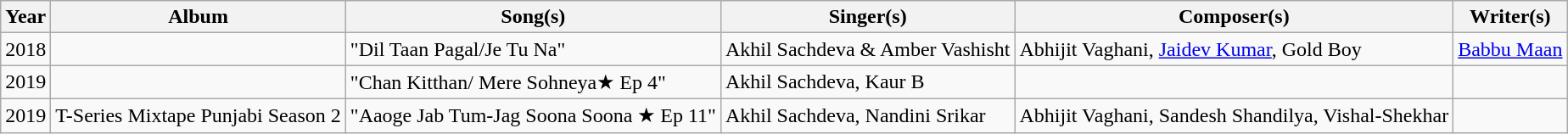<table class="wikitable">
<tr>
<th>Year</th>
<th>Album</th>
<th>Song(s)</th>
<th>Singer(s)</th>
<th>Composer(s)</th>
<th>Writer(s)</th>
</tr>
<tr>
<td>2018</td>
<td></td>
<td>"Dil Taan Pagal/Je Tu Na"</td>
<td>Akhil Sachdeva & Amber Vashisht</td>
<td>Abhijit Vaghani, <a href='#'>Jaidev Kumar</a>, Gold Boy</td>
<td><a href='#'>Babbu Maan</a></td>
</tr>
<tr>
<td>2019</td>
<td></td>
<td>"Chan Kitthan/ Mere Sohneya★ Ep 4"</td>
<td>Akhil Sachdeva, Kaur B</td>
<td></td>
<td></td>
</tr>
<tr>
<td>2019</td>
<td>T-Series Mixtape Punjabi Season 2</td>
<td>"Aaoge Jab Tum-Jag Soona Soona ★ Ep 11"</td>
<td>Akhil Sachdeva, Nandini Srikar</td>
<td>Abhijit Vaghani, Sandesh Shandilya, Vishal-Shekhar</td>
<td></td>
</tr>
</table>
